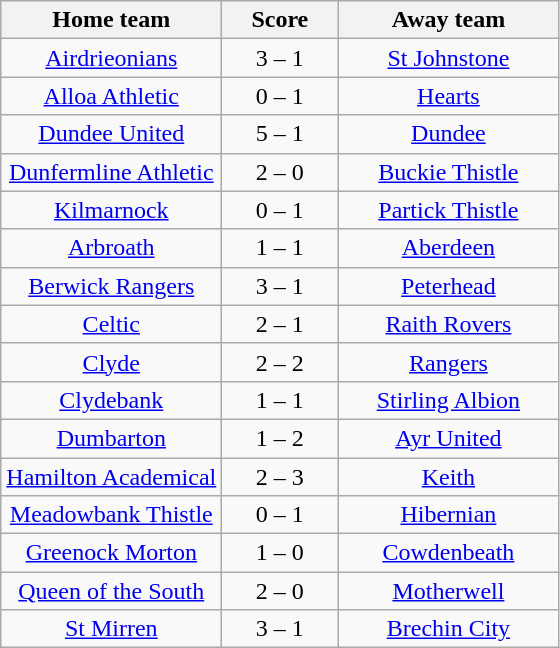<table class="wikitable" style="text-align: center">
<tr>
<th width=140>Home team</th>
<th width=70>Score</th>
<th width=140>Away team</th>
</tr>
<tr>
<td><a href='#'>Airdrieonians</a></td>
<td>3 – 1</td>
<td><a href='#'>St Johnstone</a></td>
</tr>
<tr>
<td><a href='#'>Alloa Athletic</a></td>
<td>0 – 1</td>
<td><a href='#'>Hearts</a></td>
</tr>
<tr>
<td><a href='#'>Dundee United</a></td>
<td>5 – 1</td>
<td><a href='#'>Dundee</a></td>
</tr>
<tr>
<td><a href='#'>Dunfermline Athletic</a></td>
<td>2 – 0</td>
<td><a href='#'>Buckie Thistle</a></td>
</tr>
<tr>
<td><a href='#'>Kilmarnock</a></td>
<td>0 – 1</td>
<td><a href='#'>Partick Thistle</a></td>
</tr>
<tr>
<td><a href='#'>Arbroath</a></td>
<td>1 – 1</td>
<td><a href='#'>Aberdeen</a></td>
</tr>
<tr>
<td><a href='#'>Berwick Rangers</a></td>
<td>3 – 1</td>
<td><a href='#'>Peterhead</a></td>
</tr>
<tr>
<td><a href='#'>Celtic</a></td>
<td>2 – 1</td>
<td><a href='#'>Raith Rovers</a></td>
</tr>
<tr>
<td><a href='#'>Clyde</a></td>
<td>2 – 2</td>
<td><a href='#'>Rangers</a></td>
</tr>
<tr>
<td><a href='#'>Clydebank</a></td>
<td>1 – 1</td>
<td><a href='#'>Stirling Albion</a></td>
</tr>
<tr>
<td><a href='#'>Dumbarton</a></td>
<td>1 – 2</td>
<td><a href='#'>Ayr United</a></td>
</tr>
<tr>
<td><a href='#'>Hamilton Academical</a></td>
<td>2 – 3</td>
<td><a href='#'>Keith</a></td>
</tr>
<tr>
<td><a href='#'>Meadowbank Thistle</a></td>
<td>0 – 1</td>
<td><a href='#'>Hibernian</a></td>
</tr>
<tr>
<td><a href='#'>Greenock Morton</a></td>
<td>1 – 0</td>
<td><a href='#'>Cowdenbeath</a></td>
</tr>
<tr>
<td><a href='#'>Queen of the South</a></td>
<td>2 – 0</td>
<td><a href='#'>Motherwell</a></td>
</tr>
<tr>
<td><a href='#'>St Mirren</a></td>
<td>3 – 1</td>
<td><a href='#'>Brechin City</a></td>
</tr>
</table>
